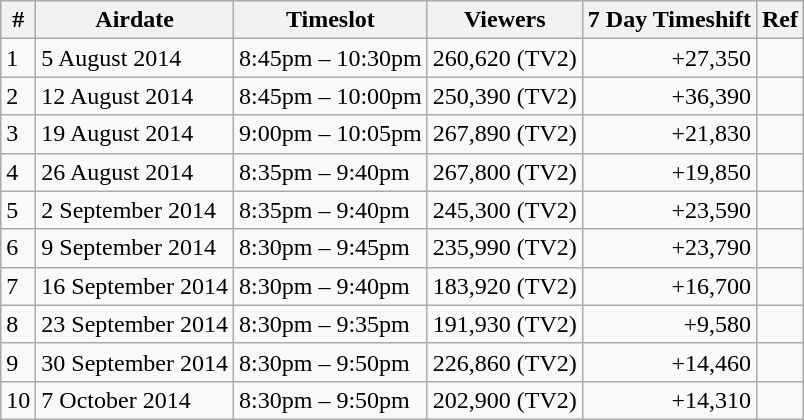<table class="wikitable">
<tr>
<th>#</th>
<th>Airdate</th>
<th>Timeslot</th>
<th>Viewers</th>
<th>7 Day Timeshift</th>
<th>Ref</th>
</tr>
<tr>
<td>1</td>
<td>5 August 2014</td>
<td>8:45pm – 10:30pm</td>
<td align="right">260,620 (TV2)<br></td>
<td align="right">+27,350</td>
<td align="center"></td>
</tr>
<tr>
<td>2</td>
<td>12 August 2014</td>
<td>8:45pm – 10:00pm</td>
<td align="right">250,390 (TV2)</td>
<td align="right">+36,390</td>
<td align="center"></td>
</tr>
<tr>
<td>3</td>
<td>19 August 2014</td>
<td>9:00pm – 10:05pm</td>
<td align="right">267,890 (TV2)</td>
<td align="right">+21,830</td>
<td align="center"></td>
</tr>
<tr>
<td>4</td>
<td>26 August 2014</td>
<td>8:35pm – 9:40pm</td>
<td align="right">267,800 (TV2)<br></td>
<td align="right">+19,850</td>
<td align="center"></td>
</tr>
<tr>
<td>5</td>
<td>2 September 2014</td>
<td>8:35pm – 9:40pm</td>
<td align="right">245,300 (TV2)</td>
<td align="right">+23,590</td>
<td align="center"></td>
</tr>
<tr>
<td>6</td>
<td>9 September 2014</td>
<td>8:30pm – 9:45pm</td>
<td align="right">235,990 (TV2)<br></td>
<td align="right">+23,790</td>
<td align="center"></td>
</tr>
<tr>
<td>7</td>
<td>16 September 2014</td>
<td>8:30pm – 9:40pm</td>
<td align="right">183,920 (TV2)<br></td>
<td align="right">+16,700</td>
<td align="center"></td>
</tr>
<tr>
<td>8</td>
<td>23 September 2014</td>
<td>8:30pm – 9:35pm</td>
<td align="right">191,930 (TV2)</td>
<td align="right">+9,580</td>
<td align="center"></td>
</tr>
<tr>
<td>9</td>
<td>30 September 2014</td>
<td>8:30pm – 9:50pm</td>
<td align="right">226,860 (TV2)</td>
<td align="right">+14,460</td>
<td align="center"></td>
</tr>
<tr>
<td>10</td>
<td>7 October 2014</td>
<td>8:30pm – 9:50pm</td>
<td align="right">202,900 (TV2)</td>
<td align="right">+14,310</td>
<td align="center"></td>
</tr>
</table>
